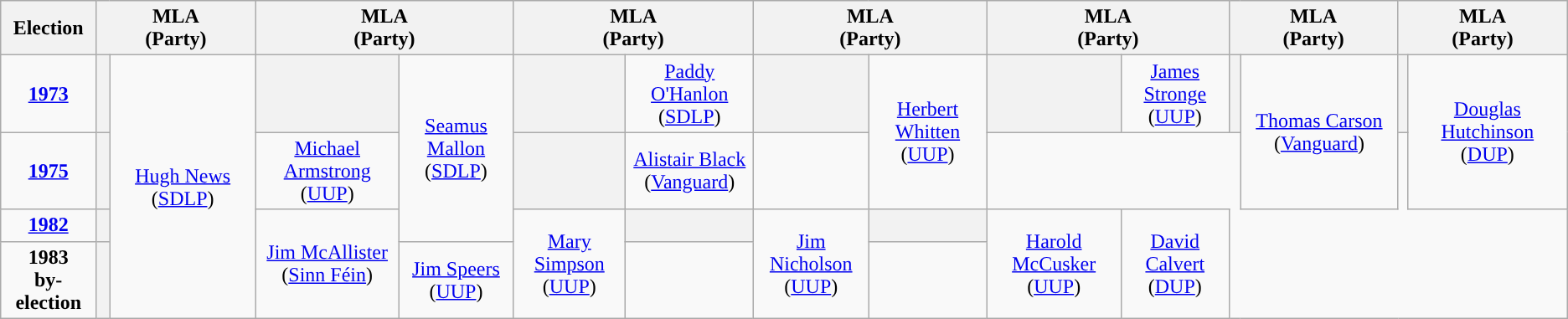<table class="wikitable" style="text-align:center">
<tr>
<th>Election</th>
<th scope="col" width="150" colspan = "2">MLA<br> (Party)</th>
<th scope="col" width="150" colspan = "2">MLA<br> (Party)</th>
<th scope="col" width="150" colspan = "2">MLA<br> (Party)</th>
<th scope="col" width="150" colspan = "2">MLA<br> (Party)</th>
<th scope="col" width="150" colspan = "2">MLA<br> (Party)</th>
<th scope="col" width="150" colspan = "2">MLA<br> (Party)</th>
<th scope="col" width="150" colspan = "2">MLA<br> (Party)</th>
</tr>
<tr>
<td><strong><a href='#'>1973</a></strong></td>
<th style="background-color: "></th>
<td rowspan=4><a href='#'>Hugh News</a><br>(<a href='#'>SDLP</a>)</td>
<th style="background-color: "></th>
<td rowspan=3><a href='#'>Seamus Mallon</a><br>(<a href='#'>SDLP</a>)</td>
<th style="background-color: "></th>
<td><a href='#'>Paddy O'Hanlon</a><br>(<a href='#'>SDLP</a>)</td>
<th style="background-color: "></th>
<td rowspan=2><a href='#'>Herbert Whitten</a><br>(<a href='#'>UUP</a>)</td>
<th style="background-color: "></th>
<td><a href='#'>James Stronge</a><br>(<a href='#'>UUP</a>)</td>
<th style="background-color: "></th>
<td rowspan=2><a href='#'>Thomas Carson</a><br>(<a href='#'>Vanguard</a>)</td>
<th style="background-color: "></th>
<td rowspan=2><a href='#'>Douglas Hutchinson</a><br>(<a href='#'>DUP</a>)</td>
</tr>
<tr>
<td><strong><a href='#'>1975</a></strong></td>
<th style="background-color: "></th>
<td><a href='#'>Michael Armstrong</a><br>(<a href='#'>UUP</a>)</td>
<th style="background-color: "></th>
<td><a href='#'>Alistair Black</a><br>(<a href='#'>Vanguard</a>)</td>
</tr>
<tr>
<td><strong><a href='#'>1982</a></strong></td>
<th style="background-color: "></th>
<td rowspan=2><a href='#'>Jim McAllister</a><br>(<a href='#'>Sinn Féin</a>)</td>
<td rowspan=2><a href='#'>Mary Simpson</a><br>(<a href='#'>UUP</a>)</td>
<th style="background-color: "></th>
<td rowspan=2><a href='#'>Jim Nicholson</a><br>(<a href='#'>UUP</a>)</td>
<th style="background-color: "></th>
<td rowspan=2><a href='#'>Harold McCusker</a><br>(<a href='#'>UUP</a>)</td>
<td rowspan=2><a href='#'>David Calvert</a><br>(<a href='#'>DUP</a>)</td>
</tr>
<tr>
<td><strong>1983<br>by-election</strong></td>
<th style="background-color: "></th>
<td><a href='#'>Jim Speers</a><br>(<a href='#'>UUP</a>)</td>
</tr>
</table>
